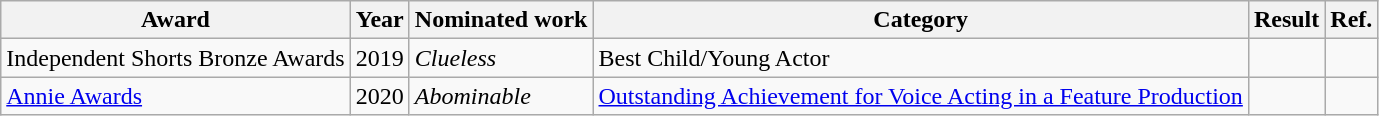<table class="wikitable">
<tr>
<th>Award</th>
<th>Year</th>
<th>Nominated work</th>
<th>Category</th>
<th>Result</th>
<th>Ref.</th>
</tr>
<tr>
<td scope="row" rowspan="1">Independent Shorts Bronze Awards</td>
<td>2019</td>
<td><em>Clueless</em></td>
<td>Best Child/Young Actor</td>
<td></td>
<td scope="row" rowspan="1"></td>
</tr>
<tr>
<td "row" rowspan="1"><a href='#'>Annie Awards</a></td>
<td>2020</td>
<td><em>Abominable</em></td>
<td><a href='#'>Outstanding Achievement for Voice Acting in a Feature Production</a></td>
<td></td>
<td></td>
</tr>
</table>
